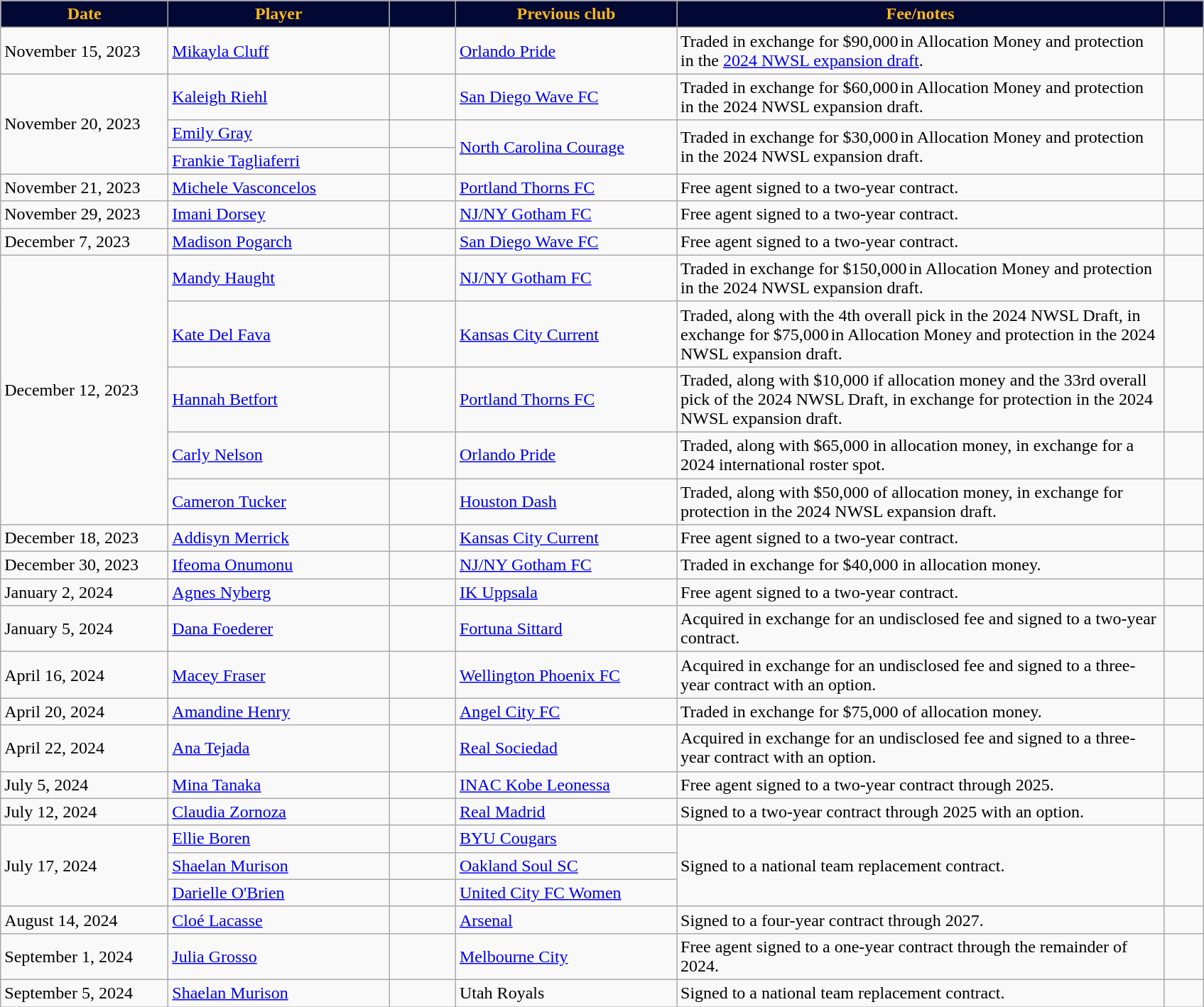<table class="wikitable sortable">
<tr>
<th style="background:#000833; color:#FDB71A; width:150px;" scope="col" data-sort-type="date">Date</th>
<th style="background:#000833; color:#FDB71A; width:200px;" scope="col">Player</th>
<th style="background:#000833; color:#FDB71A; width:55px;" scope="col"></th>
<th style="background:#000833; color:#FDB71A; width:200px;" scope="col">Previous club</th>
<th style="background:#000833; color:#FDB71A; width:450px;" scope="col">Fee/notes</th>
<th style="background:#000833; color:#FDB71A; width:30px;" scope="col"></th>
</tr>
<tr>
<td>November 15, 2023</td>
<td> <a href='#'>Mikayla Cluff</a></td>
<td align="center"></td>
<td> <a href='#'>Orlando Pride</a></td>
<td>Traded in exchange for $90,000 in Allocation Money and protection in the <a href='#'>2024 NWSL expansion draft</a>.</td>
<td></td>
</tr>
<tr>
<td rowspan="3">November 20, 2023</td>
<td> <a href='#'>Kaleigh Riehl</a></td>
<td></td>
<td> <a href='#'>San Diego Wave FC</a></td>
<td>Traded in exchange for $60,000 in Allocation Money and protection in the 2024 NWSL expansion draft.</td>
<td></td>
</tr>
<tr>
<td> <a href='#'>Emily Gray</a></td>
<td></td>
<td rowspan="2"> <a href='#'>North Carolina Courage</a></td>
<td rowspan="2">Traded in exchange for $30,000 in Allocation Money and protection in the 2024 NWSL expansion draft.</td>
<td rowspan="2"></td>
</tr>
<tr>
<td> <a href='#'>Frankie Tagliaferri</a></td>
<td></td>
</tr>
<tr>
<td>November 21, 2023</td>
<td> <a href='#'>Michele Vasconcelos</a></td>
<td></td>
<td> <a href='#'>Portland Thorns FC</a></td>
<td>Free agent signed to a two-year contract.</td>
<td></td>
</tr>
<tr>
<td>November 29, 2023</td>
<td> <a href='#'>Imani Dorsey</a></td>
<td></td>
<td> <a href='#'>NJ/NY Gotham FC</a></td>
<td>Free agent signed to a two-year contract.</td>
<td></td>
</tr>
<tr>
<td>December 7, 2023</td>
<td> <a href='#'>Madison Pogarch</a></td>
<td></td>
<td> <a href='#'>San Diego Wave FC</a></td>
<td>Free agent signed to a two-year contract.</td>
<td></td>
</tr>
<tr>
<td rowspan="5">December 12, 2023</td>
<td> <a href='#'>Mandy Haught</a></td>
<td></td>
<td> <a href='#'>NJ/NY Gotham FC</a></td>
<td>Traded in exchange for $150,000 in Allocation Money and protection in the 2024 NWSL expansion draft.</td>
<td></td>
</tr>
<tr>
<td> <a href='#'>Kate Del Fava</a></td>
<td></td>
<td> <a href='#'>Kansas City Current</a></td>
<td>Traded, along with the 4th overall pick in the 2024 NWSL Draft, in exchange for $75,000 in Allocation Money and protection in the 2024 NWSL expansion draft.</td>
<td></td>
</tr>
<tr>
<td> <a href='#'>Hannah Betfort</a></td>
<td></td>
<td> <a href='#'>Portland Thorns FC</a></td>
<td>Traded, along with $10,000 if allocation money and the 33rd overall pick of the 2024 NWSL Draft, in exchange for protection in the 2024 NWSL expansion draft.</td>
<td></td>
</tr>
<tr>
<td> <a href='#'>Carly Nelson</a></td>
<td></td>
<td> <a href='#'>Orlando Pride</a></td>
<td>Traded, along with $65,000 in allocation money, in exchange for a 2024 international roster spot.</td>
<td></td>
</tr>
<tr>
<td> <a href='#'>Cameron Tucker</a></td>
<td></td>
<td> <a href='#'>Houston Dash</a></td>
<td>Traded, along with $50,000 of allocation money, in exchange for protection in the 2024 NWSL expansion draft.</td>
<td></td>
</tr>
<tr>
<td>December 18, 2023</td>
<td> <a href='#'>Addisyn Merrick</a></td>
<td></td>
<td> <a href='#'>Kansas City Current</a></td>
<td>Free agent signed to a two-year contract.</td>
<td></td>
</tr>
<tr>
<td>December 30, 2023</td>
<td> <a href='#'>Ifeoma Onumonu</a></td>
<td></td>
<td> <a href='#'>NJ/NY Gotham FC</a></td>
<td>Traded in exchange for $40,000 in allocation money.</td>
<td></td>
</tr>
<tr>
<td>January 2, 2024</td>
<td> <a href='#'>Agnes Nyberg</a></td>
<td></td>
<td> <a href='#'>IK Uppsala</a></td>
<td>Free agent signed to a two-year contract.</td>
<td></td>
</tr>
<tr>
<td>January 5, 2024</td>
<td> <a href='#'>Dana Foederer</a></td>
<td></td>
<td> <a href='#'>Fortuna Sittard</a></td>
<td>Acquired in exchange for an undisclosed fee and signed to a two-year contract.</td>
<td></td>
</tr>
<tr>
<td>April 16, 2024</td>
<td> <a href='#'>Macey Fraser</a></td>
<td></td>
<td> <a href='#'>Wellington Phoenix FC</a></td>
<td>Acquired in exchange for an undisclosed fee and signed to a three-year contract with an option.</td>
<td></td>
</tr>
<tr>
<td>April 20, 2024</td>
<td> <a href='#'>Amandine Henry</a></td>
<td></td>
<td> <a href='#'>Angel City FC</a></td>
<td>Traded in exchange for $75,000 of allocation money.</td>
<td></td>
</tr>
<tr>
<td>April 22, 2024</td>
<td> <a href='#'>Ana Tejada</a></td>
<td></td>
<td> <a href='#'>Real Sociedad</a></td>
<td>Acquired in exchange for an undisclosed fee and signed to a three-year contract with an option.</td>
<td></td>
</tr>
<tr>
<td>July 5, 2024</td>
<td> <a href='#'>Mina Tanaka</a></td>
<td></td>
<td> <a href='#'>INAC Kobe Leonessa</a></td>
<td>Free agent signed to a two-year contract through 2025.</td>
<td></td>
</tr>
<tr>
<td>July 12, 2024</td>
<td> <a href='#'>Claudia Zornoza</a></td>
<td></td>
<td> <a href='#'>Real Madrid</a></td>
<td>Signed to a two-year contract through 2025 with an option.</td>
<td></td>
</tr>
<tr>
<td rowspan="3">July 17, 2024</td>
<td> <a href='#'>Ellie Boren</a></td>
<td></td>
<td> <a href='#'>BYU Cougars</a></td>
<td rowspan="3">Signed to a national team replacement contract.</td>
<td rowspan="3"></td>
</tr>
<tr>
<td> <a href='#'>Shaelan Murison</a></td>
<td></td>
<td> <a href='#'>Oakland Soul SC</a></td>
</tr>
<tr>
<td> <a href='#'>Darielle O'Brien</a></td>
<td></td>
<td> <a href='#'>United City FC Women</a></td>
</tr>
<tr>
<td>August 14, 2024</td>
<td> <a href='#'>Cloé Lacasse</a></td>
<td></td>
<td> <a href='#'>Arsenal</a></td>
<td>Signed to a four-year contract through 2027.</td>
<td></td>
</tr>
<tr>
<td>September 1, 2024</td>
<td> <a href='#'>Julia Grosso</a></td>
<td></td>
<td> <a href='#'>Melbourne City</a></td>
<td>Free agent signed to a one-year contract through the remainder of 2024.</td>
<td></td>
</tr>
<tr>
<td>September 5, 2024</td>
<td> <a href='#'>Shaelan Murison</a></td>
<td></td>
<td> Utah Royals</td>
<td>Signed to a national team replacement contract.</td>
<td></td>
</tr>
</table>
